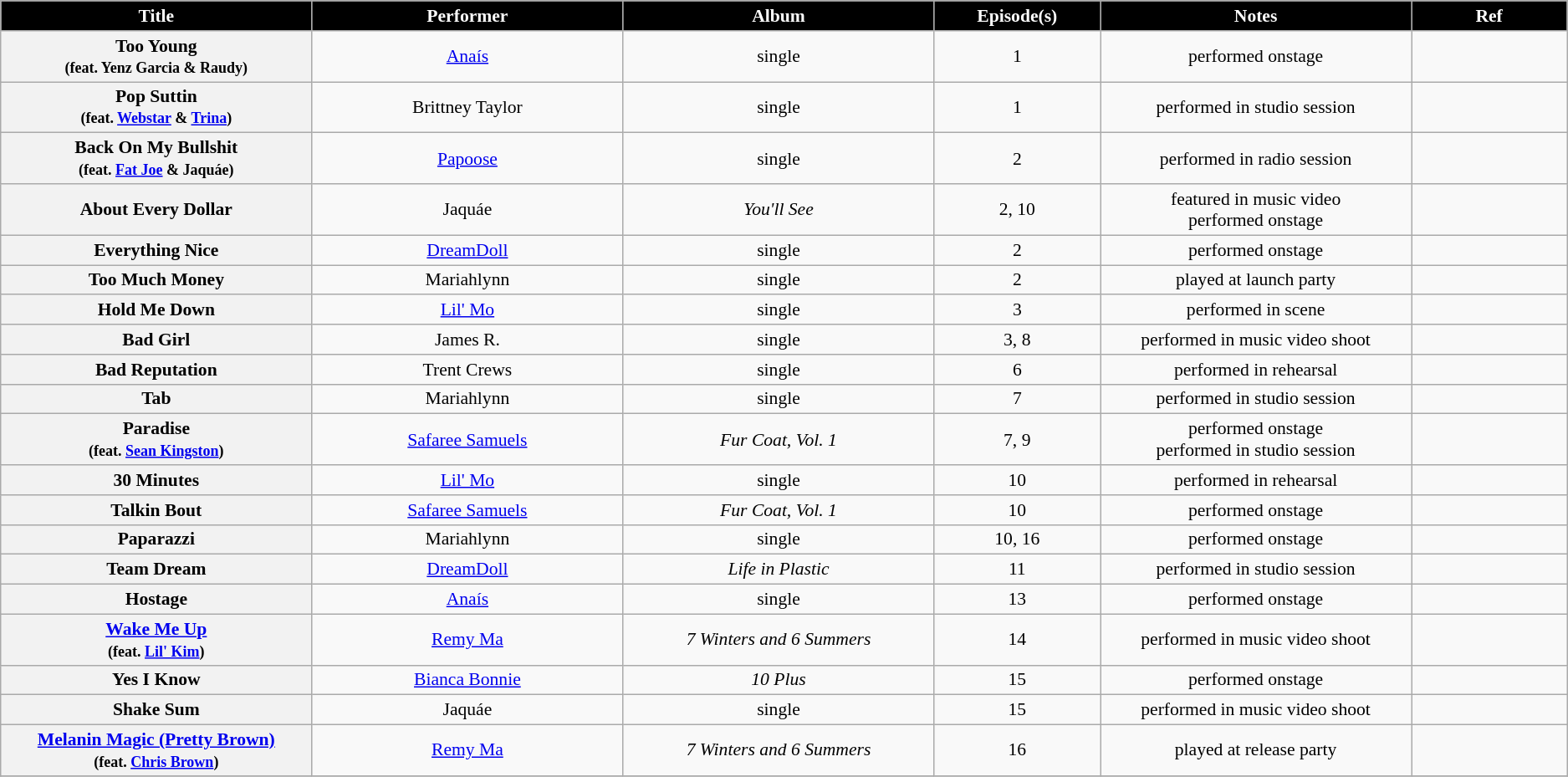<table class="wikitable sortable" style="font-size:90%; text-align: center">
<tr>
<th scope="col" style="background:#000000; color: #FFFFFF;" width="10%">Title</th>
<th scope="col" style="background:#000000; color: #FFFFFF;" width="10%">Performer</th>
<th scope="col" style="background:#000000; color: #FFFFFF;" width="10%">Album</th>
<th scope="col" style="background:#000000; color: #FFFFFF;" width="5%">Episode(s)</th>
<th scope="col" style="background:#000000; color: #FFFFFF;" width="10%">Notes</th>
<th scope="col" style="background:#000000; color: #FFFFFF;" width="5%">Ref</th>
</tr>
<tr>
<th scope="row">Too Young <br><small>(feat. Yenz Garcia & Raudy)</small></th>
<td><a href='#'>Anaís</a></td>
<td>single</td>
<td>1</td>
<td>performed onstage</td>
<td align="center"></td>
</tr>
<tr>
<th scope="row">Pop Suttin <br><small>(feat. <a href='#'>Webstar</a> & <a href='#'>Trina</a>)</small></th>
<td>Brittney Taylor</td>
<td>single</td>
<td>1</td>
<td>performed in studio session</td>
<td align="center"></td>
</tr>
<tr>
<th scope="row">Back On My Bullshit <br><small>(feat. <a href='#'>Fat Joe</a> & Jaquáe)</small></th>
<td><a href='#'>Papoose</a></td>
<td>single</td>
<td>2</td>
<td>performed in radio session</td>
<td align="center"></td>
</tr>
<tr>
<th scope="row">About Every Dollar</th>
<td>Jaquáe</td>
<td><em>You'll See</em></td>
<td>2, 10</td>
<td>featured in music video<br>performed onstage</td>
<td align="center"></td>
</tr>
<tr>
<th scope="row">Everything Nice</th>
<td><a href='#'>DreamDoll</a></td>
<td>single</td>
<td>2</td>
<td>performed onstage</td>
<td align="center"></td>
</tr>
<tr>
<th scope="row">Too Much Money</th>
<td>Mariahlynn</td>
<td>single</td>
<td>2</td>
<td>played at launch party</td>
<td align="center"></td>
</tr>
<tr>
<th scope="row">Hold Me Down</th>
<td><a href='#'>Lil' Mo</a></td>
<td>single</td>
<td>3</td>
<td>performed in scene</td>
<td align="center"></td>
</tr>
<tr>
<th scope="row">Bad Girl</th>
<td>James R.</td>
<td>single</td>
<td>3, 8</td>
<td>performed in music video shoot</td>
<td align="center"></td>
</tr>
<tr>
<th scope="row">Bad Reputation</th>
<td>Trent Crews</td>
<td>single</td>
<td>6</td>
<td>performed in rehearsal</td>
<td align="center"></td>
</tr>
<tr>
<th scope="row">Tab</th>
<td>Mariahlynn</td>
<td>single</td>
<td>7</td>
<td>performed in studio session</td>
<td align="center"></td>
</tr>
<tr>
<th scope="row">Paradise <br><small>(feat. <a href='#'>Sean Kingston</a>)</small></th>
<td><a href='#'>Safaree Samuels</a></td>
<td><em>Fur Coat, Vol. 1</em></td>
<td>7, 9</td>
<td>performed onstage<br>performed in studio session</td>
<td align="center"></td>
</tr>
<tr>
<th scope="row">30 Minutes</th>
<td><a href='#'>Lil' Mo</a></td>
<td>single</td>
<td>10</td>
<td>performed in rehearsal</td>
<td align="center"></td>
</tr>
<tr>
<th scope="row">Talkin Bout</th>
<td><a href='#'>Safaree Samuels</a></td>
<td><em>Fur Coat, Vol. 1</em></td>
<td>10</td>
<td>performed onstage</td>
<td align="center"></td>
</tr>
<tr>
<th scope="row">Paparazzi</th>
<td>Mariahlynn</td>
<td>single</td>
<td>10, 16</td>
<td>performed onstage</td>
<td align="center"></td>
</tr>
<tr>
<th scope="row">Team Dream</th>
<td><a href='#'>DreamDoll</a></td>
<td><em>Life in Plastic</em></td>
<td>11</td>
<td>performed in studio session</td>
<td align="center"></td>
</tr>
<tr>
<th scope="row">Hostage</th>
<td><a href='#'>Anaís</a></td>
<td>single</td>
<td>13</td>
<td>performed onstage</td>
<td align="center"></td>
</tr>
<tr>
<th scope="row"><a href='#'>Wake Me Up</a> <br><small>(feat. <a href='#'>Lil' Kim</a>)</small></th>
<td><a href='#'>Remy Ma</a></td>
<td><em>7 Winters and 6 Summers</em></td>
<td>14</td>
<td>performed in music video shoot</td>
<td align="center"></td>
</tr>
<tr>
<th scope="row">Yes I Know</th>
<td><a href='#'>Bianca Bonnie</a></td>
<td><em>10 Plus</em></td>
<td>15</td>
<td>performed onstage</td>
<td align="center"></td>
</tr>
<tr>
<th scope="row">Shake Sum</th>
<td>Jaquáe</td>
<td>single</td>
<td>15</td>
<td>performed in music video shoot</td>
<td align="center"></td>
</tr>
<tr>
<th scope="row"><a href='#'>Melanin Magic (Pretty Brown)</a> <br><small>(feat. <a href='#'>Chris Brown</a>)</small></th>
<td><a href='#'>Remy Ma</a></td>
<td><em>7 Winters and 6 Summers</em></td>
<td>16</td>
<td>played at release party</td>
<td align="center"></td>
</tr>
<tr>
</tr>
</table>
